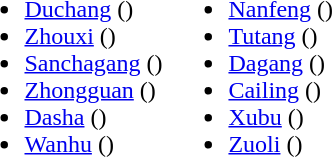<table>
<tr>
<td valign="top"><br><ul><li><a href='#'>Duchang</a> ()</li><li><a href='#'>Zhouxi</a> ()</li><li><a href='#'>Sanchagang</a> ()</li><li><a href='#'>Zhongguan</a> ()</li><li><a href='#'>Dasha</a> ()</li><li><a href='#'>Wanhu</a> ()</li></ul></td>
<td valign="top"><br><ul><li><a href='#'>Nanfeng</a> ()</li><li><a href='#'>Tutang</a> ()</li><li><a href='#'>Dagang</a> ()</li><li><a href='#'>Cailing</a> ()</li><li><a href='#'>Xubu</a> ()</li><li><a href='#'>Zuoli</a> ()</li></ul></td>
</tr>
</table>
